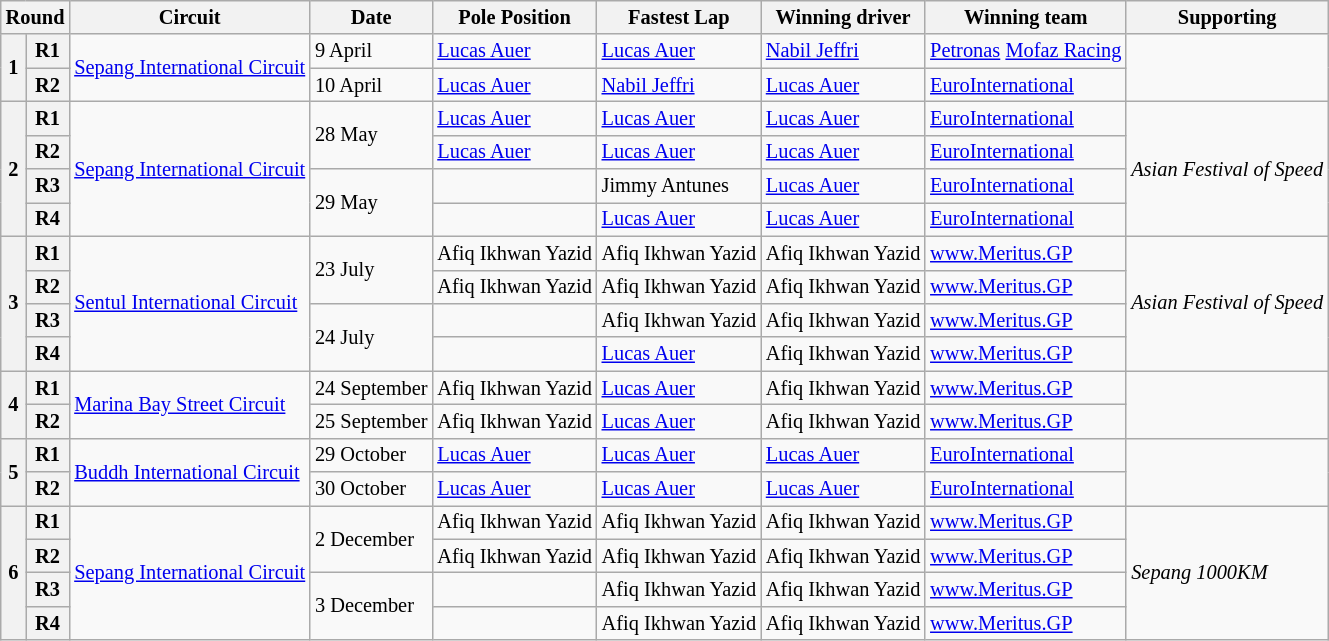<table class="wikitable" style="font-size: 85%;">
<tr>
<th colspan=2>Round</th>
<th>Circuit</th>
<th>Date</th>
<th>Pole Position</th>
<th>Fastest Lap</th>
<th>Winning driver</th>
<th>Winning team</th>
<th>Supporting</th>
</tr>
<tr>
<th rowspan=2>1</th>
<th>R1</th>
<td rowspan=2 nowrap> <a href='#'>Sepang International Circuit</a></td>
<td>9 April</td>
<td> <a href='#'>Lucas Auer</a></td>
<td> <a href='#'>Lucas Auer</a></td>
<td> <a href='#'>Nabil Jeffri</a></td>
<td nowrap> <a href='#'>Petronas</a> <a href='#'>Mofaz Racing</a></td>
<td rowspan=2 nowrap><em></em></td>
</tr>
<tr>
<th>R2</th>
<td>10 April</td>
<td> <a href='#'>Lucas Auer</a></td>
<td> <a href='#'>Nabil Jeffri</a></td>
<td> <a href='#'>Lucas Auer</a></td>
<td> <a href='#'>EuroInternational</a></td>
</tr>
<tr>
<th rowspan=4>2</th>
<th>R1</th>
<td rowspan=4> <a href='#'>Sepang International Circuit</a></td>
<td rowspan=2>28 May</td>
<td> <a href='#'>Lucas Auer</a></td>
<td> <a href='#'>Lucas Auer</a></td>
<td> <a href='#'>Lucas Auer</a></td>
<td> <a href='#'>EuroInternational</a></td>
<td rowspan=4 nowrap><em>Asian Festival of Speed</em></td>
</tr>
<tr>
<th>R2</th>
<td> <a href='#'>Lucas Auer</a></td>
<td> <a href='#'>Lucas Auer</a></td>
<td> <a href='#'>Lucas Auer</a></td>
<td> <a href='#'>EuroInternational</a></td>
</tr>
<tr>
<th>R3</th>
<td rowspan=2>29 May</td>
<td></td>
<td> Jimmy Antunes</td>
<td> <a href='#'>Lucas Auer</a></td>
<td> <a href='#'>EuroInternational</a></td>
</tr>
<tr>
<th>R4</th>
<td></td>
<td> <a href='#'>Lucas Auer</a></td>
<td> <a href='#'>Lucas Auer</a></td>
<td> <a href='#'>EuroInternational</a></td>
</tr>
<tr>
<th rowspan=4>3</th>
<th>R1</th>
<td rowspan=4> <a href='#'>Sentul International Circuit</a></td>
<td rowspan=2>23 July</td>
<td> Afiq Ikhwan Yazid</td>
<td> Afiq Ikhwan Yazid</td>
<td> Afiq Ikhwan Yazid</td>
<td> <a href='#'>www.Meritus.GP</a></td>
<td rowspan=4><em>Asian Festival of Speed</em></td>
</tr>
<tr>
<th>R2</th>
<td> Afiq Ikhwan Yazid</td>
<td> Afiq Ikhwan Yazid</td>
<td> Afiq Ikhwan Yazid</td>
<td> <a href='#'>www.Meritus.GP</a></td>
</tr>
<tr>
<th>R3</th>
<td rowspan=2>24 July</td>
<td></td>
<td> Afiq Ikhwan Yazid</td>
<td> Afiq Ikhwan Yazid</td>
<td> <a href='#'>www.Meritus.GP</a></td>
</tr>
<tr>
<th>R4</th>
<td></td>
<td> <a href='#'>Lucas Auer</a></td>
<td> Afiq Ikhwan Yazid</td>
<td> <a href='#'>www.Meritus.GP</a></td>
</tr>
<tr>
<th rowspan=2>4</th>
<th>R1</th>
<td rowspan=2> <a href='#'>Marina Bay Street Circuit</a></td>
<td nowrap>24 September</td>
<td nowrap> Afiq Ikhwan Yazid</td>
<td> <a href='#'>Lucas Auer</a></td>
<td nowrap> Afiq Ikhwan Yazid</td>
<td nowrap> <a href='#'>www.Meritus.GP</a></td>
<td rowspan=2><em></em></td>
</tr>
<tr>
<th>R2</th>
<td>25 September</td>
<td> Afiq Ikhwan Yazid</td>
<td> <a href='#'>Lucas Auer</a></td>
<td> Afiq Ikhwan Yazid</td>
<td> <a href='#'>www.Meritus.GP</a></td>
</tr>
<tr>
<th rowspan=2>5</th>
<th>R1</th>
<td rowspan=2 nowrap> <a href='#'>Buddh International Circuit</a></td>
<td>29 October</td>
<td> <a href='#'>Lucas Auer</a></td>
<td> <a href='#'>Lucas Auer</a></td>
<td> <a href='#'>Lucas Auer</a></td>
<td> <a href='#'>EuroInternational</a></td>
<td rowspan=2><em></em></td>
</tr>
<tr>
<th>R2</th>
<td>30 October</td>
<td> <a href='#'>Lucas Auer</a></td>
<td> <a href='#'>Lucas Auer</a></td>
<td> <a href='#'>Lucas Auer</a></td>
<td> <a href='#'>EuroInternational</a></td>
</tr>
<tr>
<th rowspan=4>6</th>
<th>R1</th>
<td rowspan=4 nowrap> <a href='#'>Sepang International Circuit</a></td>
<td rowspan=2>2 December</td>
<td nowrap> Afiq Ikhwan Yazid</td>
<td nowrap> Afiq Ikhwan Yazid</td>
<td nowrap> Afiq Ikhwan Yazid</td>
<td nowrap> <a href='#'>www.Meritus.GP</a></td>
<td rowspan=4><em>Sepang 1000KM</em></td>
</tr>
<tr>
<th>R2</th>
<td> Afiq Ikhwan Yazid</td>
<td> Afiq Ikhwan Yazid</td>
<td> Afiq Ikhwan Yazid</td>
<td> <a href='#'>www.Meritus.GP</a></td>
</tr>
<tr>
<th>R3</th>
<td rowspan=2>3 December</td>
<td></td>
<td> Afiq Ikhwan Yazid</td>
<td> Afiq Ikhwan Yazid</td>
<td> <a href='#'>www.Meritus.GP</a></td>
</tr>
<tr>
<th>R4</th>
<td></td>
<td> Afiq Ikhwan Yazid</td>
<td> Afiq Ikhwan Yazid</td>
<td> <a href='#'>www.Meritus.GP</a></td>
</tr>
</table>
